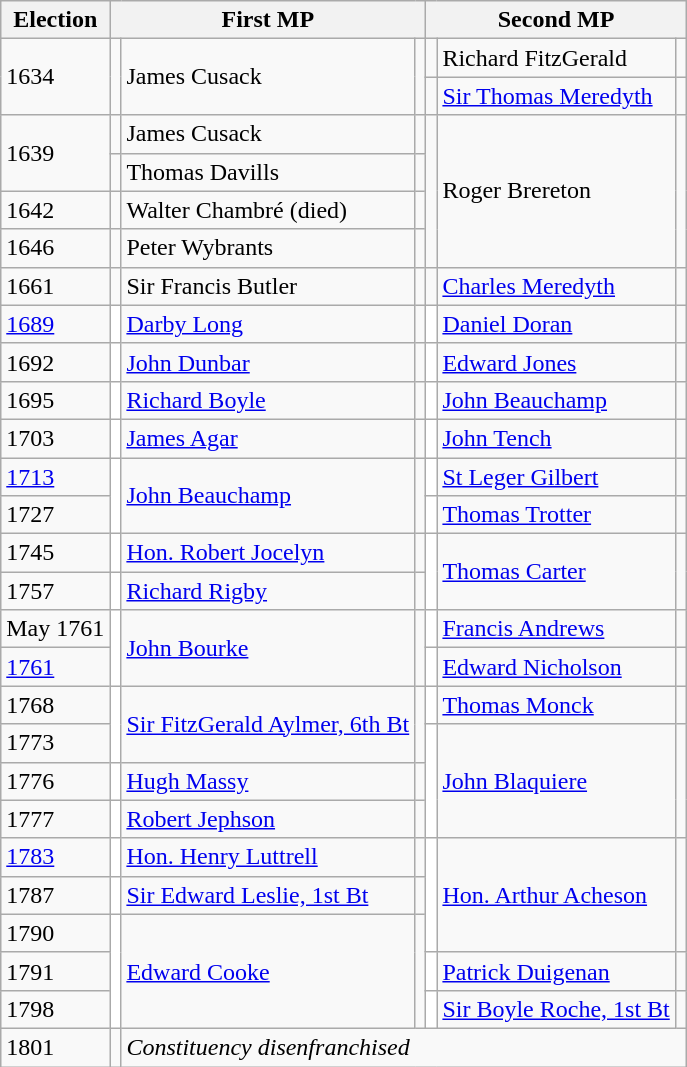<table class="wikitable">
<tr>
<th>Election</th>
<th colspan=3>First MP</th>
<th colspan=3>Second MP</th>
</tr>
<tr>
<td rowspan=2>1634</td>
<td rowspan=2></td>
<td rowspan=2>James Cusack</td>
<td rowspan=2></td>
<td></td>
<td>Richard FitzGerald</td>
<td></td>
</tr>
<tr>
<td></td>
<td><a href='#'>Sir Thomas Meredyth</a></td>
<td></td>
</tr>
<tr>
<td rowspan=2>1639</td>
<td></td>
<td>James Cusack</td>
<td></td>
<td rowspan=4></td>
<td rowspan=4>Roger Brereton</td>
<td rowspan=4></td>
</tr>
<tr>
<td></td>
<td>Thomas Davills</td>
<td></td>
</tr>
<tr>
<td>1642</td>
<td></td>
<td>Walter Chambré (died)</td>
<td></td>
</tr>
<tr>
<td>1646</td>
<td></td>
<td>Peter Wybrants</td>
<td></td>
</tr>
<tr>
<td>1661</td>
<td></td>
<td>Sir Francis Butler</td>
<td></td>
<td></td>
<td><a href='#'>Charles Meredyth</a></td>
<td></td>
</tr>
<tr>
<td><a href='#'>1689</a></td>
<td style="background-color: white"></td>
<td><a href='#'>Darby Long</a></td>
<td></td>
<td style="background-color: white"></td>
<td><a href='#'>Daniel Doran</a></td>
<td></td>
</tr>
<tr>
<td>1692</td>
<td style="background-color: white"></td>
<td><a href='#'>John Dunbar</a></td>
<td></td>
<td style="background-color: white"></td>
<td><a href='#'>Edward Jones</a></td>
<td></td>
</tr>
<tr>
<td>1695</td>
<td style="background-color: white"></td>
<td><a href='#'>Richard Boyle</a></td>
<td></td>
<td style="background-color: white"></td>
<td><a href='#'>John Beauchamp</a></td>
<td></td>
</tr>
<tr>
<td>1703</td>
<td style="background-color: white"></td>
<td><a href='#'>James Agar</a></td>
<td></td>
<td style="background-color: white"></td>
<td><a href='#'>John Tench</a></td>
<td></td>
</tr>
<tr>
<td><a href='#'>1713</a></td>
<td rowspan="2" style="background-color: white"></td>
<td rowspan="2"><a href='#'>John Beauchamp</a></td>
<td rowspan="2"></td>
<td style="background-color: white"></td>
<td><a href='#'>St Leger Gilbert</a></td>
<td></td>
</tr>
<tr>
<td>1727</td>
<td style="background-color: white"></td>
<td><a href='#'>Thomas Trotter</a></td>
<td></td>
</tr>
<tr>
<td>1745</td>
<td style="background-color: white"></td>
<td><a href='#'>Hon. Robert Jocelyn</a></td>
<td></td>
<td rowspan="2" style="background-color: white"></td>
<td rowspan="2"><a href='#'>Thomas Carter</a></td>
<td rowspan="2"></td>
</tr>
<tr>
<td>1757</td>
<td style="background-color: white"></td>
<td><a href='#'>Richard Rigby</a></td>
<td></td>
</tr>
<tr>
<td>May 1761</td>
<td rowspan="2" style="background-color: white"></td>
<td rowspan="2"><a href='#'>John Bourke</a></td>
<td rowspan="2"></td>
<td style="background-color: white"></td>
<td><a href='#'>Francis Andrews</a></td>
<td></td>
</tr>
<tr>
<td><a href='#'>1761</a></td>
<td style="background-color: white"></td>
<td><a href='#'>Edward Nicholson</a></td>
<td></td>
</tr>
<tr>
<td>1768</td>
<td rowspan="2" style="background-color: white"></td>
<td rowspan="2"><a href='#'>Sir FitzGerald Aylmer, 6th Bt</a></td>
<td rowspan="2"></td>
<td style="background-color: white"></td>
<td><a href='#'>Thomas Monck</a></td>
<td></td>
</tr>
<tr>
<td>1773</td>
<td rowspan="3" style="background-color: white"></td>
<td rowspan="3"><a href='#'>John Blaquiere</a></td>
<td rowspan="3"></td>
</tr>
<tr>
<td>1776</td>
<td style="background-color: white"></td>
<td><a href='#'>Hugh Massy</a></td>
<td></td>
</tr>
<tr>
<td>1777</td>
<td style="background-color: white"></td>
<td><a href='#'>Robert Jephson</a></td>
<td></td>
</tr>
<tr>
<td><a href='#'>1783</a></td>
<td style="background-color: white"></td>
<td><a href='#'>Hon. Henry Luttrell</a></td>
<td></td>
<td rowspan="3" style="background-color: white"></td>
<td rowspan="3"><a href='#'>Hon. Arthur Acheson</a></td>
<td rowspan="3"></td>
</tr>
<tr>
<td>1787</td>
<td style="background-color: white"></td>
<td><a href='#'>Sir Edward Leslie, 1st Bt</a></td>
<td></td>
</tr>
<tr>
<td>1790</td>
<td rowspan="3" style="background-color: white"></td>
<td rowspan="3"><a href='#'>Edward Cooke</a></td>
<td rowspan="3"></td>
</tr>
<tr>
<td>1791</td>
<td style="background-color: white"></td>
<td><a href='#'>Patrick Duigenan</a></td>
<td></td>
</tr>
<tr>
<td>1798</td>
<td style="background-color: white"></td>
<td><a href='#'>Sir Boyle Roche, 1st Bt</a></td>
<td></td>
</tr>
<tr>
<td>1801</td>
<td></td>
<td colspan = "5"><em>Constituency disenfranchised</em></td>
</tr>
</table>
